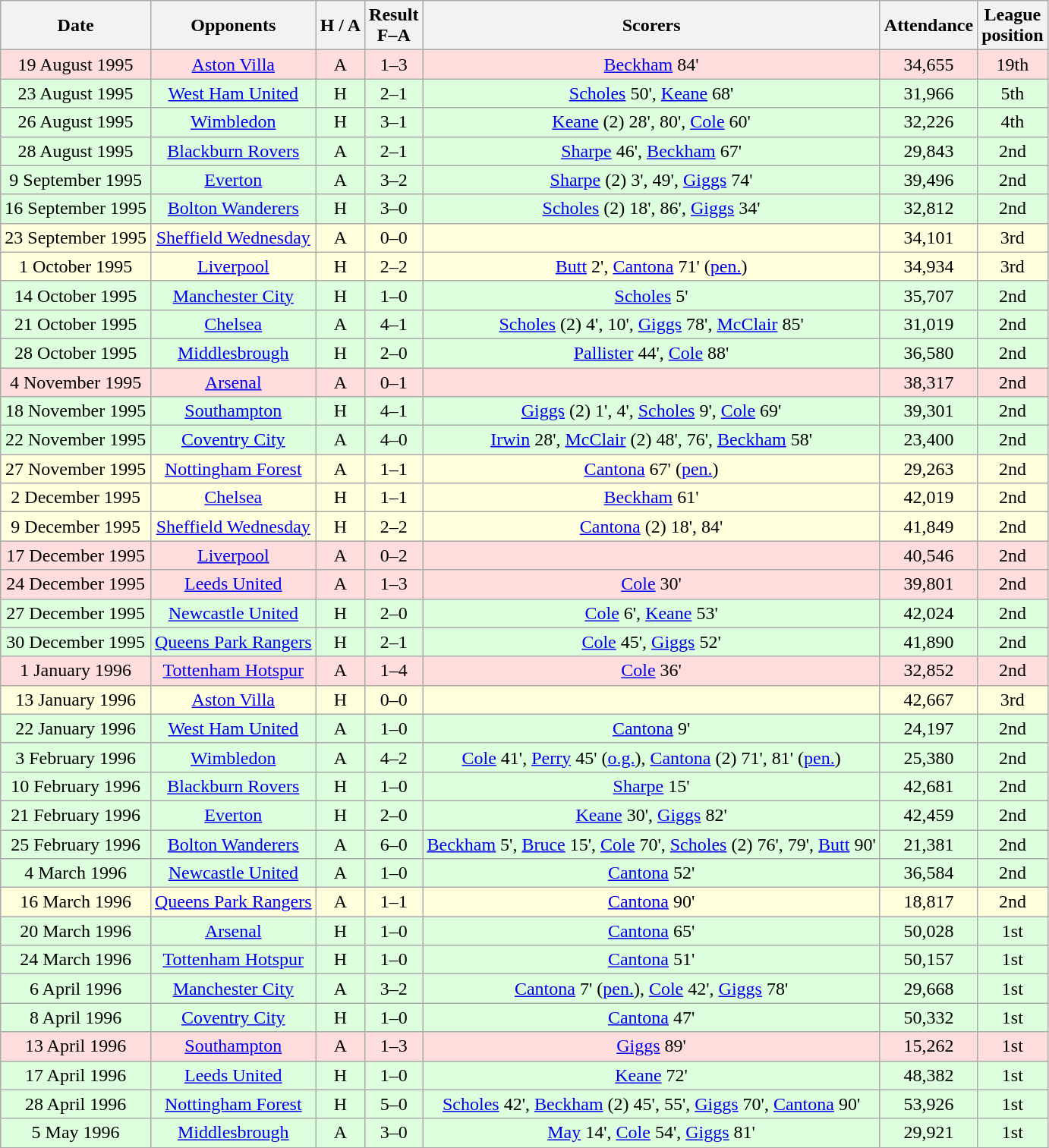<table class="wikitable" style="text-align:center">
<tr>
<th>Date</th>
<th>Opponents</th>
<th>H / A</th>
<th>Result<br>F–A</th>
<th>Scorers</th>
<th>Attendance</th>
<th>League<br>position</th>
</tr>
<tr bgcolor="#ffdddd">
<td>19 August 1995</td>
<td><a href='#'>Aston Villa</a></td>
<td>A</td>
<td>1–3</td>
<td><a href='#'>Beckham</a> 84'</td>
<td>34,655</td>
<td>19th</td>
</tr>
<tr bgcolor="#ddffdd">
<td>23 August 1995</td>
<td><a href='#'>West Ham United</a></td>
<td>H</td>
<td>2–1</td>
<td><a href='#'>Scholes</a> 50', <a href='#'>Keane</a> 68'</td>
<td>31,966</td>
<td>5th</td>
</tr>
<tr bgcolor="#ddffdd">
<td>26 August 1995</td>
<td><a href='#'>Wimbledon</a></td>
<td>H</td>
<td>3–1</td>
<td><a href='#'>Keane</a> (2) 28', 80', <a href='#'>Cole</a> 60'</td>
<td>32,226</td>
<td>4th</td>
</tr>
<tr bgcolor="#ddffdd">
<td>28 August 1995</td>
<td><a href='#'>Blackburn Rovers</a></td>
<td>A</td>
<td>2–1</td>
<td><a href='#'>Sharpe</a> 46', <a href='#'>Beckham</a> 67'</td>
<td>29,843</td>
<td>2nd</td>
</tr>
<tr bgcolor="#ddffdd">
<td>9 September 1995</td>
<td><a href='#'>Everton</a></td>
<td>A</td>
<td>3–2</td>
<td><a href='#'>Sharpe</a> (2) 3', 49', <a href='#'>Giggs</a> 74'</td>
<td>39,496</td>
<td>2nd</td>
</tr>
<tr bgcolor="#ddffdd">
<td>16 September 1995</td>
<td><a href='#'>Bolton Wanderers</a></td>
<td>H</td>
<td>3–0</td>
<td><a href='#'>Scholes</a> (2) 18', 86', <a href='#'>Giggs</a> 34'</td>
<td>32,812</td>
<td>2nd</td>
</tr>
<tr bgcolor="#ffffdd">
<td>23 September 1995</td>
<td><a href='#'>Sheffield Wednesday</a></td>
<td>A</td>
<td>0–0</td>
<td></td>
<td>34,101</td>
<td>3rd</td>
</tr>
<tr bgcolor="#ffffdd">
<td>1 October 1995</td>
<td><a href='#'>Liverpool</a></td>
<td>H</td>
<td>2–2</td>
<td><a href='#'>Butt</a> 2', <a href='#'>Cantona</a> 71' (<a href='#'>pen.</a>)</td>
<td>34,934</td>
<td>3rd</td>
</tr>
<tr bgcolor="#ddffdd">
<td>14 October 1995</td>
<td><a href='#'>Manchester City</a></td>
<td>H</td>
<td>1–0</td>
<td><a href='#'>Scholes</a> 5'</td>
<td>35,707</td>
<td>2nd</td>
</tr>
<tr bgcolor="#ddffdd">
<td>21 October 1995</td>
<td><a href='#'>Chelsea</a></td>
<td>A</td>
<td>4–1</td>
<td><a href='#'>Scholes</a> (2) 4', 10', <a href='#'>Giggs</a> 78', <a href='#'>McClair</a> 85'</td>
<td>31,019</td>
<td>2nd</td>
</tr>
<tr bgcolor="#ddffdd">
<td>28 October 1995</td>
<td><a href='#'>Middlesbrough</a></td>
<td>H</td>
<td>2–0</td>
<td><a href='#'>Pallister</a> 44', <a href='#'>Cole</a> 88'</td>
<td>36,580</td>
<td>2nd</td>
</tr>
<tr bgcolor="#ffdddd">
<td>4 November 1995</td>
<td><a href='#'>Arsenal</a></td>
<td>A</td>
<td>0–1</td>
<td></td>
<td>38,317</td>
<td>2nd</td>
</tr>
<tr bgcolor="#ddffdd">
<td>18 November 1995</td>
<td><a href='#'>Southampton</a></td>
<td>H</td>
<td>4–1</td>
<td><a href='#'>Giggs</a> (2) 1', 4', <a href='#'>Scholes</a> 9', <a href='#'>Cole</a> 69'</td>
<td>39,301</td>
<td>2nd</td>
</tr>
<tr bgcolor="#ddffdd">
<td>22 November 1995</td>
<td><a href='#'>Coventry City</a></td>
<td>A</td>
<td>4–0</td>
<td><a href='#'>Irwin</a> 28', <a href='#'>McClair</a> (2) 48', 76', <a href='#'>Beckham</a> 58'</td>
<td>23,400</td>
<td>2nd</td>
</tr>
<tr bgcolor="#ffffdd">
<td>27 November 1995</td>
<td><a href='#'>Nottingham Forest</a></td>
<td>A</td>
<td>1–1</td>
<td><a href='#'>Cantona</a> 67' (<a href='#'>pen.</a>)</td>
<td>29,263</td>
<td>2nd</td>
</tr>
<tr bgcolor="#ffffdd">
<td>2 December 1995</td>
<td><a href='#'>Chelsea</a></td>
<td>H</td>
<td>1–1</td>
<td><a href='#'>Beckham</a> 61'</td>
<td>42,019</td>
<td>2nd</td>
</tr>
<tr bgcolor="#ffffdd">
<td>9 December 1995</td>
<td><a href='#'>Sheffield Wednesday</a></td>
<td>H</td>
<td>2–2</td>
<td><a href='#'>Cantona</a> (2) 18', 84'</td>
<td>41,849</td>
<td>2nd</td>
</tr>
<tr bgcolor="#ffdddd">
<td>17 December 1995</td>
<td><a href='#'>Liverpool</a></td>
<td>A</td>
<td>0–2</td>
<td></td>
<td>40,546</td>
<td>2nd</td>
</tr>
<tr bgcolor="#ffdddd">
<td>24 December 1995</td>
<td><a href='#'>Leeds United</a></td>
<td>A</td>
<td>1–3</td>
<td><a href='#'>Cole</a> 30'</td>
<td>39,801</td>
<td>2nd</td>
</tr>
<tr bgcolor="#ddffdd">
<td>27 December 1995</td>
<td><a href='#'>Newcastle United</a></td>
<td>H</td>
<td>2–0</td>
<td><a href='#'>Cole</a> 6', <a href='#'>Keane</a> 53'</td>
<td>42,024</td>
<td>2nd</td>
</tr>
<tr bgcolor="#ddffdd">
<td>30 December 1995</td>
<td><a href='#'>Queens Park Rangers</a></td>
<td>H</td>
<td>2–1</td>
<td><a href='#'>Cole</a> 45', <a href='#'>Giggs</a> 52'</td>
<td>41,890</td>
<td>2nd</td>
</tr>
<tr bgcolor="#ffdddd">
<td>1 January 1996</td>
<td><a href='#'>Tottenham Hotspur</a></td>
<td>A</td>
<td>1–4</td>
<td><a href='#'>Cole</a> 36'</td>
<td>32,852</td>
<td>2nd</td>
</tr>
<tr bgcolor="#ffffdd">
<td>13 January 1996</td>
<td><a href='#'>Aston Villa</a></td>
<td>H</td>
<td>0–0</td>
<td></td>
<td>42,667</td>
<td>3rd</td>
</tr>
<tr bgcolor="#ddffdd">
<td>22 January 1996</td>
<td><a href='#'>West Ham United</a></td>
<td>A</td>
<td>1–0</td>
<td><a href='#'>Cantona</a> 9'</td>
<td>24,197</td>
<td>2nd</td>
</tr>
<tr bgcolor="#ddffdd">
<td>3 February 1996</td>
<td><a href='#'>Wimbledon</a></td>
<td>A</td>
<td>4–2</td>
<td><a href='#'>Cole</a> 41', <a href='#'>Perry</a> 45' (<a href='#'>o.g.</a>), <a href='#'>Cantona</a> (2) 71', 81' (<a href='#'>pen.</a>)</td>
<td>25,380</td>
<td>2nd</td>
</tr>
<tr bgcolor="#ddffdd">
<td>10 February 1996</td>
<td><a href='#'>Blackburn Rovers</a></td>
<td>H</td>
<td>1–0</td>
<td><a href='#'>Sharpe</a> 15'</td>
<td>42,681</td>
<td>2nd</td>
</tr>
<tr bgcolor="#ddffdd">
<td>21 February 1996</td>
<td><a href='#'>Everton</a></td>
<td>H</td>
<td>2–0</td>
<td><a href='#'>Keane</a> 30', <a href='#'>Giggs</a> 82'</td>
<td>42,459</td>
<td>2nd</td>
</tr>
<tr bgcolor="#ddffdd">
<td>25 February 1996</td>
<td><a href='#'>Bolton Wanderers</a></td>
<td>A</td>
<td>6–0</td>
<td><a href='#'>Beckham</a> 5', <a href='#'>Bruce</a> 15', <a href='#'>Cole</a> 70', <a href='#'>Scholes</a> (2) 76', 79', <a href='#'>Butt</a> 90'</td>
<td>21,381</td>
<td>2nd</td>
</tr>
<tr bgcolor="#ddffdd">
<td>4 March 1996</td>
<td><a href='#'>Newcastle United</a></td>
<td>A</td>
<td>1–0</td>
<td><a href='#'>Cantona</a> 52'</td>
<td>36,584</td>
<td>2nd</td>
</tr>
<tr bgcolor="#ffffdd">
<td>16 March 1996</td>
<td><a href='#'>Queens Park Rangers</a></td>
<td>A</td>
<td>1–1</td>
<td><a href='#'>Cantona</a> 90'</td>
<td>18,817</td>
<td>2nd</td>
</tr>
<tr bgcolor="#ddffdd">
<td>20 March 1996</td>
<td><a href='#'>Arsenal</a></td>
<td>H</td>
<td>1–0</td>
<td><a href='#'>Cantona</a> 65'</td>
<td>50,028</td>
<td>1st</td>
</tr>
<tr bgcolor="#ddffdd">
<td>24 March 1996</td>
<td><a href='#'>Tottenham Hotspur</a></td>
<td>H</td>
<td>1–0</td>
<td><a href='#'>Cantona</a> 51'</td>
<td>50,157</td>
<td>1st</td>
</tr>
<tr bgcolor="#ddffdd">
<td>6 April 1996</td>
<td><a href='#'>Manchester City</a></td>
<td>A</td>
<td>3–2</td>
<td><a href='#'>Cantona</a> 7' (<a href='#'>pen.</a>), <a href='#'>Cole</a> 42', <a href='#'>Giggs</a> 78'</td>
<td>29,668</td>
<td>1st</td>
</tr>
<tr bgcolor="#ddffdd">
<td>8 April 1996</td>
<td><a href='#'>Coventry City</a></td>
<td>H</td>
<td>1–0</td>
<td><a href='#'>Cantona</a> 47'</td>
<td>50,332</td>
<td>1st</td>
</tr>
<tr bgcolor="#ffdddd">
<td>13 April 1996</td>
<td><a href='#'>Southampton</a></td>
<td>A</td>
<td>1–3</td>
<td><a href='#'>Giggs</a> 89'</td>
<td>15,262</td>
<td>1st</td>
</tr>
<tr bgcolor="#ddffdd">
<td>17 April 1996</td>
<td><a href='#'>Leeds United</a></td>
<td>H</td>
<td>1–0</td>
<td><a href='#'>Keane</a> 72'</td>
<td>48,382</td>
<td>1st</td>
</tr>
<tr bgcolor="#ddffdd">
<td>28 April 1996</td>
<td><a href='#'>Nottingham Forest</a></td>
<td>H</td>
<td>5–0</td>
<td><a href='#'>Scholes</a> 42', <a href='#'>Beckham</a> (2) 45', 55', <a href='#'>Giggs</a> 70', <a href='#'>Cantona</a> 90'</td>
<td>53,926</td>
<td>1st</td>
</tr>
<tr bgcolor="#ddffdd">
<td>5 May 1996</td>
<td><a href='#'>Middlesbrough</a></td>
<td>A</td>
<td>3–0</td>
<td><a href='#'>May</a> 14', <a href='#'>Cole</a> 54', <a href='#'>Giggs</a> 81'</td>
<td>29,921</td>
<td>1st</td>
</tr>
</table>
